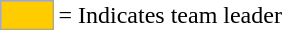<table>
<tr>
<td style="background-color:#FFCC00; border:1px solid #aaaaaa; width:2em;"></td>
<td>= Indicates team leader</td>
</tr>
</table>
